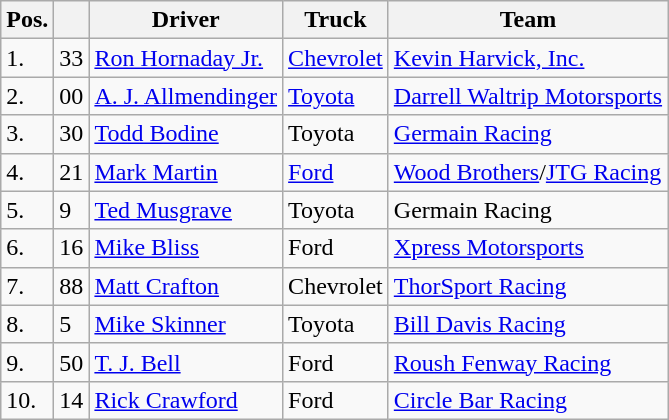<table class="wikitable">
<tr>
<th>Pos.</th>
<th></th>
<th>Driver</th>
<th>Truck</th>
<th>Team</th>
</tr>
<tr>
<td>1.</td>
<td>33</td>
<td><a href='#'>Ron Hornaday Jr.</a></td>
<td><a href='#'>Chevrolet</a></td>
<td><a href='#'>Kevin Harvick, Inc.</a></td>
</tr>
<tr>
<td>2.</td>
<td>00</td>
<td><a href='#'>A. J. Allmendinger</a></td>
<td><a href='#'>Toyota</a></td>
<td><a href='#'>Darrell Waltrip Motorsports</a></td>
</tr>
<tr>
<td>3.</td>
<td>30</td>
<td><a href='#'>Todd Bodine</a></td>
<td>Toyota</td>
<td><a href='#'>Germain Racing</a></td>
</tr>
<tr>
<td>4.</td>
<td>21</td>
<td><a href='#'>Mark Martin</a></td>
<td><a href='#'>Ford</a></td>
<td><a href='#'>Wood Brothers</a>/<a href='#'>JTG Racing</a></td>
</tr>
<tr>
<td>5.</td>
<td>9</td>
<td><a href='#'>Ted Musgrave</a></td>
<td>Toyota</td>
<td>Germain Racing</td>
</tr>
<tr>
<td>6.</td>
<td>16</td>
<td><a href='#'>Mike Bliss</a></td>
<td>Ford</td>
<td><a href='#'>Xpress Motorsports</a></td>
</tr>
<tr>
<td>7.</td>
<td>88</td>
<td><a href='#'>Matt Crafton</a></td>
<td>Chevrolet</td>
<td><a href='#'>ThorSport Racing</a></td>
</tr>
<tr>
<td>8.</td>
<td>5</td>
<td><a href='#'>Mike Skinner</a></td>
<td>Toyota</td>
<td><a href='#'>Bill Davis Racing</a></td>
</tr>
<tr>
<td>9.</td>
<td>50</td>
<td><a href='#'>T. J. Bell</a></td>
<td>Ford</td>
<td><a href='#'>Roush Fenway Racing</a></td>
</tr>
<tr>
<td>10.</td>
<td>14</td>
<td><a href='#'>Rick Crawford</a></td>
<td>Ford</td>
<td><a href='#'>Circle Bar Racing</a></td>
</tr>
</table>
